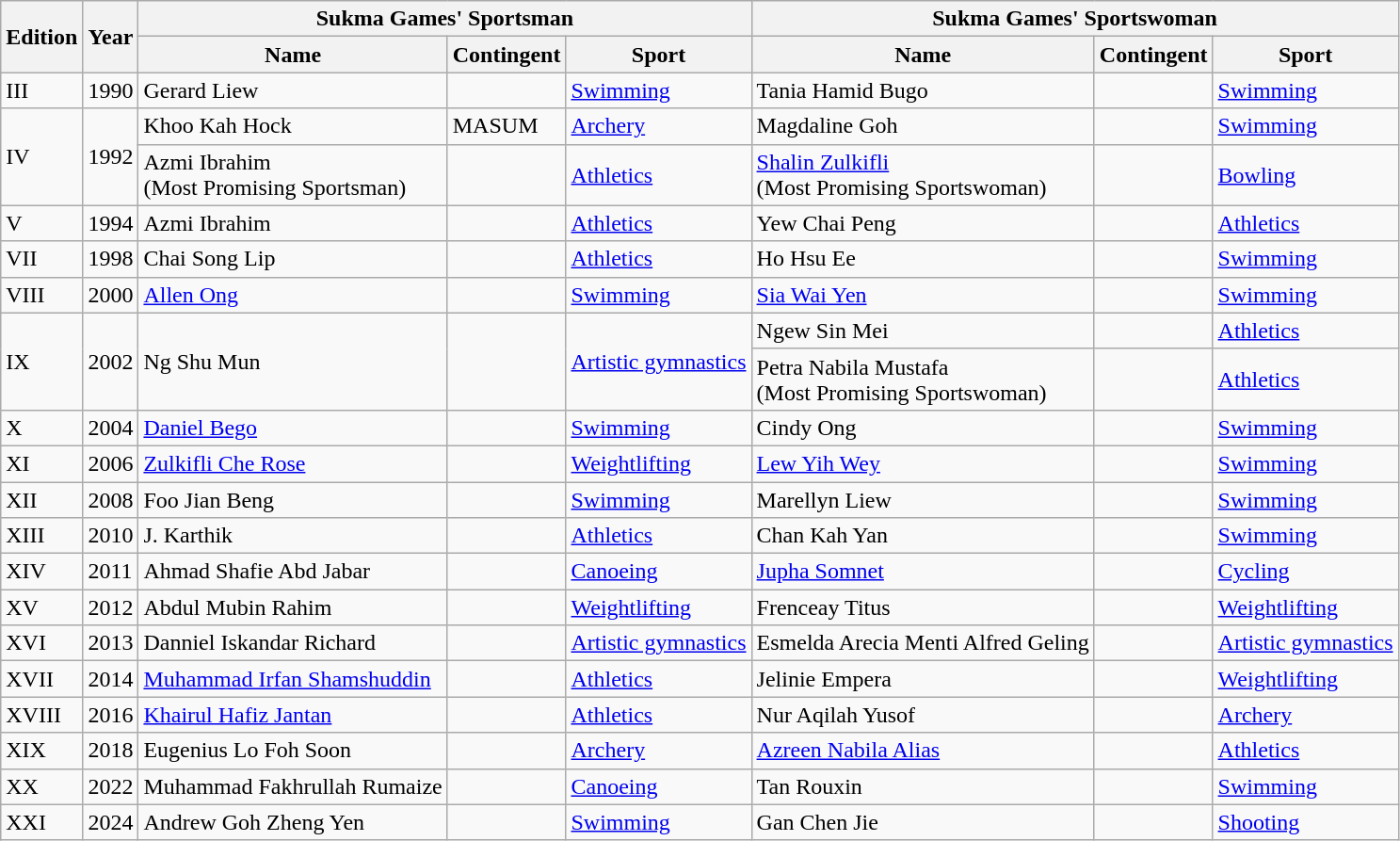<table class="wikitable sortable">
<tr>
<th rowspan=2>Edition</th>
<th rowspan=2>Year</th>
<th colspan=3>Sukma Games' Sportsman</th>
<th colspan=3>Sukma Games' Sportswoman</th>
</tr>
<tr>
<th>Name</th>
<th>Contingent</th>
<th>Sport</th>
<th>Name</th>
<th>Contingent</th>
<th>Sport</th>
</tr>
<tr>
<td>III</td>
<td>1990</td>
<td>Gerard Liew</td>
<td></td>
<td><a href='#'>Swimming</a></td>
<td>Tania Hamid Bugo</td>
<td></td>
<td><a href='#'>Swimming</a></td>
</tr>
<tr>
<td rowspan=2>IV</td>
<td rowspan=2>1992</td>
<td>Khoo Kah Hock</td>
<td> MASUM</td>
<td><a href='#'>Archery</a></td>
<td>Magdaline Goh</td>
<td></td>
<td><a href='#'>Swimming</a></td>
</tr>
<tr>
<td>Azmi Ibrahim<br>(Most Promising Sportsman)</td>
<td></td>
<td><a href='#'>Athletics</a></td>
<td><a href='#'>Shalin Zulkifli</a><br>(Most Promising Sportswoman)</td>
<td></td>
<td><a href='#'>Bowling</a></td>
</tr>
<tr>
<td>V</td>
<td>1994</td>
<td>Azmi Ibrahim</td>
<td></td>
<td><a href='#'>Athletics</a></td>
<td>Yew Chai Peng</td>
<td></td>
<td><a href='#'>Athletics</a></td>
</tr>
<tr>
<td>VII</td>
<td>1998</td>
<td>Chai Song Lip</td>
<td></td>
<td><a href='#'>Athletics</a></td>
<td>Ho Hsu Ee</td>
<td></td>
<td><a href='#'>Swimming</a></td>
</tr>
<tr>
<td>VIII</td>
<td>2000</td>
<td><a href='#'>Allen Ong</a></td>
<td></td>
<td><a href='#'>Swimming</a></td>
<td><a href='#'>Sia Wai Yen</a></td>
<td></td>
<td><a href='#'>Swimming</a></td>
</tr>
<tr>
<td rowspan=2>IX</td>
<td rowspan=2>2002</td>
<td rowspan=2>Ng Shu Mun</td>
<td rowspan="2"></td>
<td rowspan=2><a href='#'>Artistic gymnastics</a></td>
<td>Ngew Sin Mei</td>
<td></td>
<td><a href='#'>Athletics</a></td>
</tr>
<tr>
<td>Petra Nabila Mustafa<br>(Most Promising Sportswoman)</td>
<td></td>
<td><a href='#'>Athletics</a></td>
</tr>
<tr>
<td>X</td>
<td>2004</td>
<td><a href='#'>Daniel Bego</a></td>
<td></td>
<td><a href='#'>Swimming</a></td>
<td>Cindy Ong</td>
<td></td>
<td><a href='#'>Swimming</a></td>
</tr>
<tr>
<td>XI</td>
<td>2006</td>
<td><a href='#'>Zulkifli Che Rose</a></td>
<td></td>
<td><a href='#'>Weightlifting</a></td>
<td><a href='#'>Lew Yih Wey</a></td>
<td></td>
<td><a href='#'>Swimming</a></td>
</tr>
<tr>
<td>XII</td>
<td>2008</td>
<td>Foo Jian Beng</td>
<td></td>
<td><a href='#'>Swimming</a></td>
<td>Marellyn Liew</td>
<td></td>
<td><a href='#'>Swimming</a></td>
</tr>
<tr>
<td>XIII</td>
<td>2010</td>
<td>J. Karthik</td>
<td></td>
<td><a href='#'>Athletics</a></td>
<td>Chan Kah Yan</td>
<td></td>
<td><a href='#'>Swimming</a></td>
</tr>
<tr>
<td>XIV</td>
<td>2011</td>
<td>Ahmad Shafie Abd Jabar</td>
<td></td>
<td><a href='#'>Canoeing</a></td>
<td><a href='#'>Jupha Somnet</a></td>
<td></td>
<td><a href='#'>Cycling</a></td>
</tr>
<tr>
<td>XV</td>
<td>2012</td>
<td>Abdul Mubin Rahim</td>
<td></td>
<td><a href='#'>Weightlifting</a></td>
<td>Frenceay Titus</td>
<td></td>
<td><a href='#'>Weightlifting</a></td>
</tr>
<tr>
<td>XVI</td>
<td>2013</td>
<td>Danniel Iskandar Richard</td>
<td></td>
<td><a href='#'>Artistic gymnastics</a></td>
<td>Esmelda Arecia Menti Alfred Geling</td>
<td></td>
<td><a href='#'>Artistic gymnastics</a></td>
</tr>
<tr>
<td>XVII</td>
<td>2014</td>
<td><a href='#'>Muhammad Irfan Shamshuddin</a></td>
<td></td>
<td><a href='#'>Athletics</a></td>
<td>Jelinie Empera</td>
<td></td>
<td><a href='#'>Weightlifting</a></td>
</tr>
<tr>
<td>XVIII</td>
<td>2016</td>
<td><a href='#'>Khairul Hafiz Jantan</a></td>
<td></td>
<td><a href='#'>Athletics</a></td>
<td>Nur Aqilah Yusof</td>
<td></td>
<td><a href='#'>Archery</a></td>
</tr>
<tr>
<td>XIX</td>
<td>2018</td>
<td>Eugenius Lo Foh Soon</td>
<td></td>
<td><a href='#'>Archery</a></td>
<td><a href='#'>Azreen Nabila Alias</a></td>
<td></td>
<td><a href='#'>Athletics</a></td>
</tr>
<tr>
<td>XX</td>
<td>2022</td>
<td>Muhammad Fakhrullah Rumaize</td>
<td></td>
<td><a href='#'>Canoeing</a></td>
<td>Tan Rouxin</td>
<td></td>
<td><a href='#'>Swimming</a></td>
</tr>
<tr>
<td>XXI</td>
<td>2024</td>
<td>Andrew Goh Zheng Yen</td>
<td></td>
<td><a href='#'>Swimming</a></td>
<td>Gan Chen Jie</td>
<td></td>
<td><a href='#'>Shooting</a></td>
</tr>
</table>
